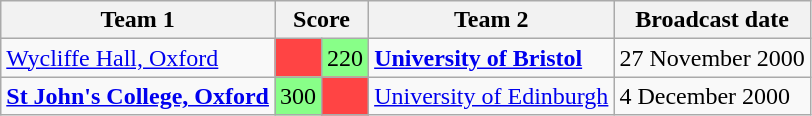<table class="wikitable" border="1">
<tr>
<th>Team 1</th>
<th colspan=2>Score</th>
<th>Team 2</th>
<th>Broadcast date</th>
</tr>
<tr>
<td><a href='#'>Wycliffe Hall, Oxford</a></td>
<td style="background:#ff4444"></td>
<td style="background:#88ff88">220</td>
<td><strong><a href='#'>University of Bristol</a></strong></td>
<td>27 November 2000</td>
</tr>
<tr>
<td><strong><a href='#'>St John's College, Oxford</a></strong></td>
<td style="background:#88ff88">300</td>
<td style="background:#ff4444"></td>
<td><a href='#'>University of Edinburgh</a></td>
<td>4 December 2000</td>
</tr>
</table>
